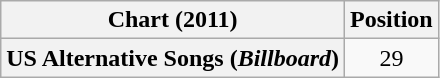<table class="wikitable sortable plainrowheaders" style="text-align:center">
<tr>
<th scope="col">Chart (2011)</th>
<th scope="col">Position</th>
</tr>
<tr>
<th scope="row">US Alternative Songs (<em>Billboard</em>)</th>
<td>29</td>
</tr>
</table>
